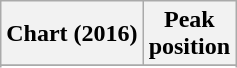<table class="wikitable sortable plainrowheaders">
<tr>
<th>Chart (2016)</th>
<th>Peak<br> position</th>
</tr>
<tr>
</tr>
<tr>
</tr>
<tr>
</tr>
<tr>
</tr>
<tr>
</tr>
</table>
